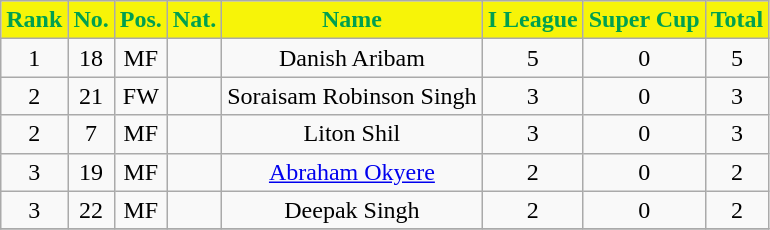<table class="wikitable sortable" style="text-align:center">
<tr>
<th style="background:#F7F408; color:#00A050;" text-align:center;">Rank</th>
<th style="background:#F7F408; color:#00A050;" text-align:center;">No.</th>
<th style="background:#F7F408; color:#00A050;" text-align:center;">Pos.</th>
<th style="background:#F7F408; color:#00A050;" text-align:center;">Nat.</th>
<th style="background:#F7F408; color:#00A050;" text-align:center;">Name</th>
<th style="background:#F7F408; color:#00A050;" text-align:center;">I League</th>
<th style="background:#F7F408; color:#00A050;" text-align:center;">Super Cup</th>
<th style="background:#F7F408; color:#00A050;" text-align:center;">Total</th>
</tr>
<tr>
<td>1</td>
<td>18</td>
<td>MF</td>
<td></td>
<td>Danish Aribam</td>
<td>5</td>
<td>0</td>
<td>5</td>
</tr>
<tr>
<td>2</td>
<td>21</td>
<td>FW</td>
<td></td>
<td>Soraisam Robinson Singh</td>
<td>3</td>
<td>0</td>
<td>3</td>
</tr>
<tr>
<td>2</td>
<td>7</td>
<td>MF</td>
<td></td>
<td>Liton Shil</td>
<td>3</td>
<td>0</td>
<td>3</td>
</tr>
<tr>
<td>3</td>
<td>19</td>
<td>MF</td>
<td></td>
<td><a href='#'>Abraham Okyere</a></td>
<td>2</td>
<td>0</td>
<td>2</td>
</tr>
<tr>
<td>3</td>
<td>22</td>
<td>MF</td>
<td></td>
<td>Deepak Singh</td>
<td>2</td>
<td>0</td>
<td>2</td>
</tr>
<tr>
</tr>
</table>
